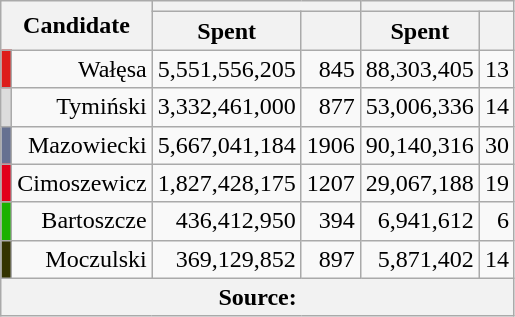<table class="wikitable sortable" style="text-align:right">
<tr>
<th colspan=2 rowspan=2>Candidate</th>
<th colspan=2></th>
<th colspan=2></th>
</tr>
<tr>
<th align=center>Spent</th>
<th align=center></th>
<th align=center>Spent</th>
<th align=center></th>
</tr>
<tr>
<td style="background: #DD1D1A"></td>
<td>Wałęsa</td>
<td>5,551,556,205</td>
<td>845</td>
<td>88,303,405</td>
<td>13</td>
</tr>
<tr>
<td style="background: #DCDCDC"></td>
<td>Tymiński</td>
<td>3,332,461,000</td>
<td>877</td>
<td>53,006,336</td>
<td>14</td>
</tr>
<tr>
<td style="background: #667191"></td>
<td>Mazowiecki</td>
<td>5,667,041,184</td>
<td>1906</td>
<td>90,140,316</td>
<td>30</td>
</tr>
<tr>
<td style="background: #E2001A"></td>
<td>Cimoszewicz</td>
<td>1,827,428,175</td>
<td>1207</td>
<td>29,067,188</td>
<td>19</td>
</tr>
<tr>
<td style="background: #1BB100"></td>
<td>Bartoszcze</td>
<td>436,412,950</td>
<td>394</td>
<td>6,941,612</td>
<td>6</td>
</tr>
<tr>
<td style="background: #333300"></td>
<td>Moczulski</td>
<td>369,129,852</td>
<td>897</td>
<td>5,871,402</td>
<td>14</td>
</tr>
<tr>
<th colspan=6>Source:</th>
</tr>
</table>
